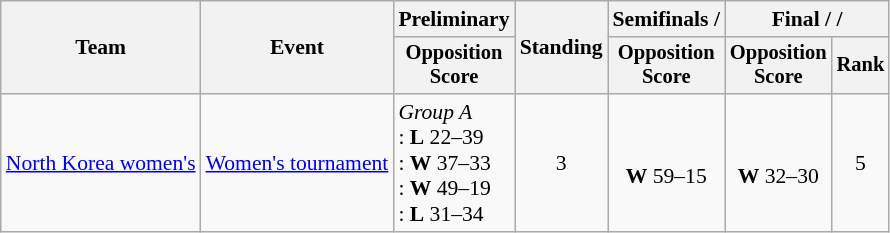<table class=wikitable style=font-size:90%;text-align:center>
<tr>
<th rowspan=2>Team</th>
<th rowspan=2>Event</th>
<th>Preliminary</th>
<th rowspan=2>Standing</th>
<th>Semifinals / </th>
<th colspan=2>Final /  / </th>
</tr>
<tr style="font-size:95%">
<th>Opposition<br>Score</th>
<th>Opposition<br>Score</th>
<th>Opposition<br>Score</th>
<th>Rank</th>
</tr>
<tr>
<td align=left><a href='#'>North Korea women's</a></td>
<td align=left><a href='#'>Women's tournament</a></td>
<td align=left><em>Group A</em><br>: <strong>L</strong> 22–39<br>: <strong>W</strong> 37–33<br>: <strong>W</strong> 49–19<br>: <strong>L</strong> 31–34</td>
<td>3</td>
<td><br><strong>W</strong> 59–15</td>
<td><br><strong>W</strong> 32–30</td>
<td>5</td>
</tr>
</table>
